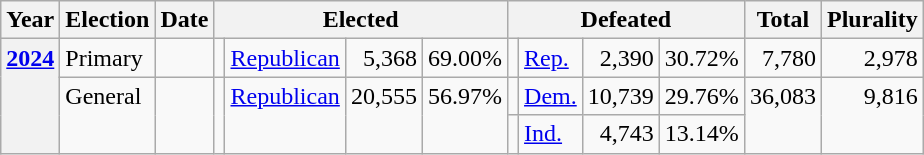<table class="wikitable">
<tr>
<th>Year</th>
<th>Election</th>
<th>Date</th>
<th colspan="4">Elected</th>
<th colspan="4">Defeated</th>
<th>Total</th>
<th>Plurality</th>
</tr>
<tr>
<th rowspan="3" valign="top"><a href='#'>2024</a></th>
<td>Primary</td>
<td></td>
<td></td>
<td valign="top" ><a href='#'>Republican</a></td>
<td valign="top" align="right">5,368</td>
<td valign="top" align="right">69.00%</td>
<td></td>
<td valign="top" ><a href='#'>Rep.</a></td>
<td valign="top" align="right">2,390</td>
<td valign="top" align="right">30.72%</td>
<td valign="top" align="right">7,780</td>
<td valign="top" align="right">2,978</td>
</tr>
<tr>
<td rowspan="2" valign="top">General</td>
<td rowspan="2" valign="top"></td>
<td rowspan="2" valign="top"></td>
<td valign="top" rowspan="2" ><a href='#'>Republican</a></td>
<td rowspan="2" valign="top" align="right">20,555</td>
<td rowspan="2" valign="top" align="right">56.97%</td>
<td valign="top"></td>
<td valign="top" ><a href='#'>Dem.</a></td>
<td valign="top" align="right">10,739</td>
<td valign="top" align="right">29.76%</td>
<td rowspan="2" valign="top" align="right">36,083</td>
<td rowspan="2" valign="top" align="right">9,816</td>
</tr>
<tr>
<td></td>
<td valign="top" ><a href='#'>Ind.</a></td>
<td valign="top" align="right">4,743</td>
<td valign="top" align="right">13.14%</td>
</tr>
</table>
